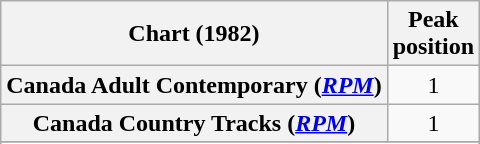<table class="wikitable sortable plainrowheaders">
<tr>
<th scope="col">Chart (1982)</th>
<th scope="col">Peak<br>position</th>
</tr>
<tr>
<th scope="row">Canada Adult Contemporary (<em><a href='#'>RPM</a></em>)</th>
<td align="center">1</td>
</tr>
<tr>
<th scope="row">Canada Country Tracks (<em><a href='#'>RPM</a></em>)</th>
<td align="center">1</td>
</tr>
<tr>
</tr>
<tr>
</tr>
<tr>
</tr>
</table>
